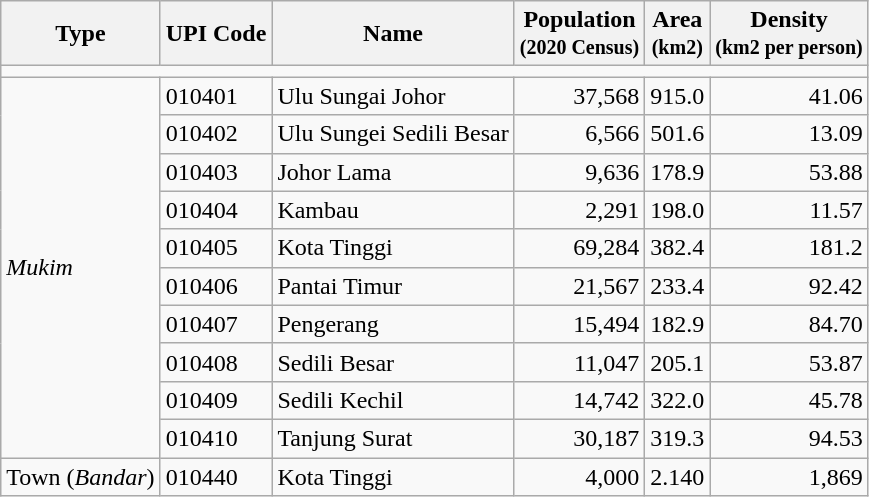<table class="wikitable sortable">
<tr>
<th>Type</th>
<th>UPI Code</th>
<th>Name</th>
<th>Population<br><small>(2020 Census)</small></th>
<th>Area<br><small>(km2)</small></th>
<th>Density<br><small>(km2 per person)</small></th>
</tr>
<tr>
<td colspan="6" align="center"></td>
</tr>
<tr>
<td rowspan="10"><em>Mukim</em></td>
<td>010401</td>
<td>Ulu Sungai Johor</td>
<td align="right">37,568</td>
<td align="right">915.0</td>
<td align="right">41.06</td>
</tr>
<tr>
<td>010402</td>
<td>Ulu Sungei Sedili Besar</td>
<td align="right">6,566</td>
<td align="right">501.6</td>
<td align="right">13.09</td>
</tr>
<tr>
<td>010403</td>
<td>Johor Lama</td>
<td align="right">9,636</td>
<td align="right">178.9</td>
<td align="right">53.88</td>
</tr>
<tr>
<td>010404</td>
<td>Kambau</td>
<td align="right">2,291</td>
<td align="right">198.0</td>
<td align="right">11.57</td>
</tr>
<tr>
<td>010405</td>
<td>Kota Tinggi</td>
<td align="right">69,284</td>
<td align="right">382.4</td>
<td align="right">181.2</td>
</tr>
<tr>
<td>010406</td>
<td>Pantai Timur</td>
<td align="right">21,567</td>
<td align="right">233.4</td>
<td align="right">92.42</td>
</tr>
<tr>
<td>010407</td>
<td>Pengerang</td>
<td align="right">15,494</td>
<td align="right">182.9</td>
<td align="right">84.70</td>
</tr>
<tr>
<td>010408</td>
<td>Sedili Besar</td>
<td align="right">11,047</td>
<td align="right">205.1</td>
<td align="right">53.87</td>
</tr>
<tr>
<td>010409</td>
<td>Sedili Kechil</td>
<td align="right">14,742</td>
<td align="right">322.0</td>
<td align="right">45.78</td>
</tr>
<tr>
<td>010410</td>
<td>Tanjung Surat</td>
<td align="right">30,187</td>
<td align="right">319.3</td>
<td align="right">94.53</td>
</tr>
<tr>
<td>Town (<em>Bandar</em>)</td>
<td>010440</td>
<td>Kota Tinggi</td>
<td align="right">4,000</td>
<td align="right">2.140</td>
<td align="right">1,869</td>
</tr>
</table>
